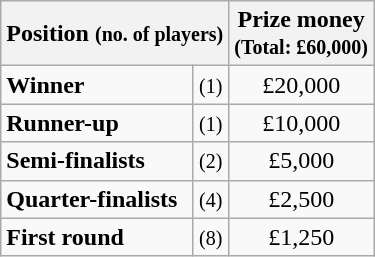<table class="wikitable">
<tr>
<th colspan=2>Position <small>(no. of players)</small></th>
<th>Prize money<br><small>(Total: £60,000)</small></th>
</tr>
<tr>
<td><strong>Winner</strong></td>
<td align=center><small>(1)</small></td>
<td align=center>£20,000</td>
</tr>
<tr>
<td><strong>Runner-up</strong></td>
<td align=center><small>(1)</small></td>
<td align=center>£10,000</td>
</tr>
<tr>
<td><strong>Semi-finalists</strong></td>
<td align=center><small>(2)</small></td>
<td align=center>£5,000</td>
</tr>
<tr>
<td><strong>Quarter-finalists</strong></td>
<td align=center><small>(4)</small></td>
<td align=center>£2,500</td>
</tr>
<tr>
<td><strong>First round</strong></td>
<td align=center><small>(8)</small></td>
<td align=center>£1,250</td>
</tr>
</table>
